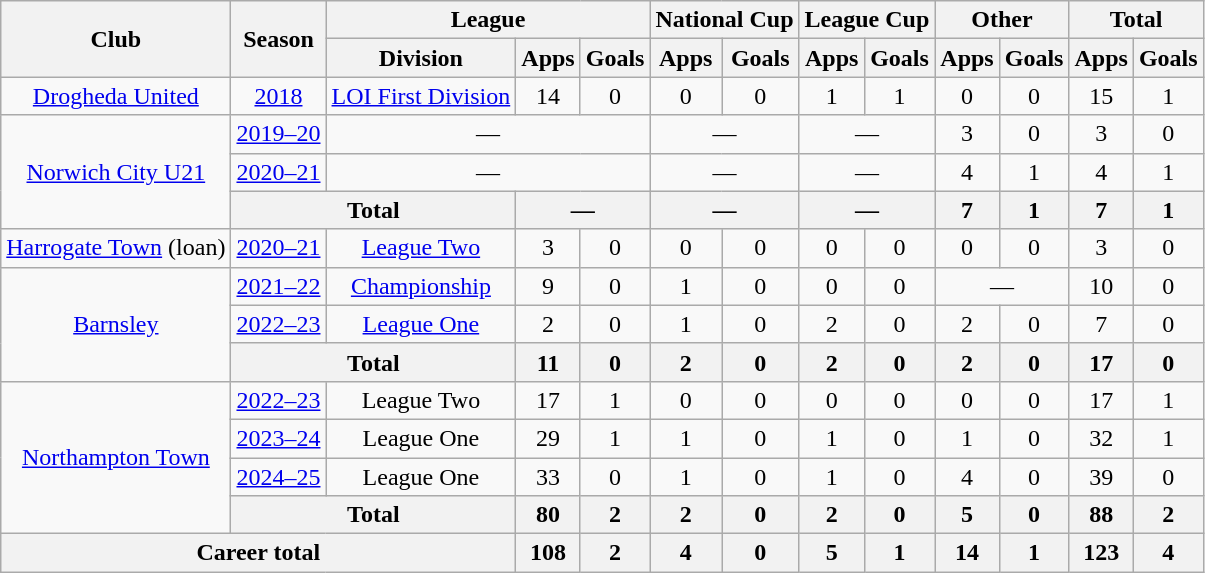<table class="wikitable" style="text-align: center">
<tr>
<th rowspan="2">Club</th>
<th rowspan="2">Season</th>
<th colspan="3">League</th>
<th colspan="2">National Cup</th>
<th colspan="2">League Cup</th>
<th colspan="2">Other</th>
<th colspan="2">Total</th>
</tr>
<tr>
<th>Division</th>
<th>Apps</th>
<th>Goals</th>
<th>Apps</th>
<th>Goals</th>
<th>Apps</th>
<th>Goals</th>
<th>Apps</th>
<th>Goals</th>
<th>Apps</th>
<th>Goals</th>
</tr>
<tr>
<td><a href='#'>Drogheda United</a></td>
<td><a href='#'>2018</a></td>
<td><a href='#'>LOI First Division</a></td>
<td>14</td>
<td>0</td>
<td>0</td>
<td>0</td>
<td>1</td>
<td>1</td>
<td>0</td>
<td>0</td>
<td>15</td>
<td>1</td>
</tr>
<tr>
<td rowspan="3"><a href='#'>Norwich City U21</a></td>
<td><a href='#'>2019–20</a></td>
<td colspan="3">—</td>
<td colspan="2">—</td>
<td colspan="2">—</td>
<td>3</td>
<td>0</td>
<td>3</td>
<td>0</td>
</tr>
<tr>
<td><a href='#'>2020–21</a></td>
<td colspan="3">—</td>
<td colspan="2">—</td>
<td colspan="2">—</td>
<td>4</td>
<td>1</td>
<td>4</td>
<td>1</td>
</tr>
<tr>
<th colspan="2">Total</th>
<th colspan="2">—</th>
<th colspan="2">—</th>
<th colspan="2">—</th>
<th>7</th>
<th>1</th>
<th>7</th>
<th>1</th>
</tr>
<tr>
<td><a href='#'>Harrogate Town</a> (loan)</td>
<td><a href='#'>2020–21</a></td>
<td><a href='#'>League Two</a></td>
<td>3</td>
<td>0</td>
<td>0</td>
<td>0</td>
<td>0</td>
<td>0</td>
<td>0</td>
<td>0</td>
<td>3</td>
<td>0</td>
</tr>
<tr>
<td rowspan="3"><a href='#'>Barnsley</a></td>
<td><a href='#'>2021–22</a></td>
<td><a href='#'>Championship</a></td>
<td>9</td>
<td>0</td>
<td>1</td>
<td>0</td>
<td>0</td>
<td>0</td>
<td colspan="2">—</td>
<td>10</td>
<td>0</td>
</tr>
<tr>
<td><a href='#'>2022–23</a></td>
<td><a href='#'>League One</a></td>
<td>2</td>
<td>0</td>
<td>1</td>
<td>0</td>
<td>2</td>
<td>0</td>
<td>2</td>
<td>0</td>
<td>7</td>
<td>0</td>
</tr>
<tr>
<th colspan="2">Total</th>
<th>11</th>
<th>0</th>
<th>2</th>
<th>0</th>
<th>2</th>
<th>0</th>
<th>2</th>
<th>0</th>
<th>17</th>
<th>0</th>
</tr>
<tr>
<td rowspan="4"><a href='#'>Northampton Town</a></td>
<td><a href='#'>2022–23</a></td>
<td>League Two</td>
<td>17</td>
<td>1</td>
<td>0</td>
<td>0</td>
<td>0</td>
<td>0</td>
<td>0</td>
<td>0</td>
<td>17</td>
<td>1</td>
</tr>
<tr>
<td><a href='#'>2023–24</a></td>
<td>League One</td>
<td>29</td>
<td>1</td>
<td>1</td>
<td>0</td>
<td>1</td>
<td>0</td>
<td>1</td>
<td>0</td>
<td>32</td>
<td>1</td>
</tr>
<tr>
<td><a href='#'>2024–25</a></td>
<td>League One</td>
<td>33</td>
<td>0</td>
<td>1</td>
<td>0</td>
<td>1</td>
<td>0</td>
<td>4</td>
<td>0</td>
<td>39</td>
<td>0</td>
</tr>
<tr>
<th colspan="2">Total</th>
<th>80</th>
<th>2</th>
<th>2</th>
<th>0</th>
<th>2</th>
<th>0</th>
<th>5</th>
<th>0</th>
<th>88</th>
<th>2</th>
</tr>
<tr>
<th colspan="3">Career total</th>
<th>108</th>
<th>2</th>
<th>4</th>
<th>0</th>
<th>5</th>
<th>1</th>
<th>14</th>
<th>1</th>
<th>123</th>
<th>4</th>
</tr>
</table>
